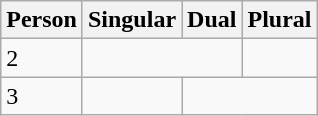<table class="wikitable">
<tr>
<th>Person</th>
<th>Singular</th>
<th>Dual</th>
<th>Plural</th>
</tr>
<tr>
<td>2</td>
<td colspan="2"></td>
<td></td>
</tr>
<tr>
<td>3</td>
<td></td>
<td colspan="2"></td>
</tr>
</table>
